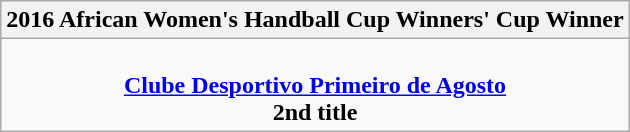<table class=wikitable style="text-align:center; margin:auto">
<tr>
<th>2016 African Women's Handball Cup Winners' Cup Winner</th>
</tr>
<tr>
<td><br><strong><a href='#'>Clube Desportivo Primeiro de Agosto</a></strong><br><strong>2nd title</strong></td>
</tr>
</table>
